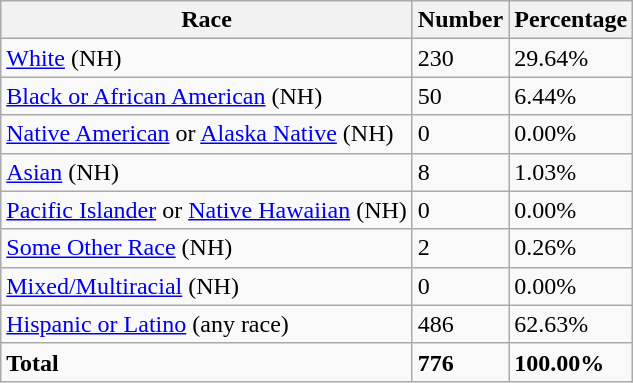<table class="wikitable">
<tr>
<th>Race</th>
<th>Number</th>
<th>Percentage</th>
</tr>
<tr>
<td><a href='#'>White</a> (NH)</td>
<td>230</td>
<td>29.64%</td>
</tr>
<tr>
<td><a href='#'>Black or African American</a> (NH)</td>
<td>50</td>
<td>6.44%</td>
</tr>
<tr>
<td><a href='#'>Native American</a> or <a href='#'>Alaska Native</a> (NH)</td>
<td>0</td>
<td>0.00%</td>
</tr>
<tr>
<td><a href='#'>Asian</a> (NH)</td>
<td>8</td>
<td>1.03%</td>
</tr>
<tr>
<td><a href='#'>Pacific Islander</a> or <a href='#'>Native Hawaiian</a> (NH)</td>
<td>0</td>
<td>0.00%</td>
</tr>
<tr>
<td><a href='#'>Some Other Race</a> (NH)</td>
<td>2</td>
<td>0.26%</td>
</tr>
<tr>
<td><a href='#'>Mixed/Multiracial</a> (NH)</td>
<td>0</td>
<td>0.00%</td>
</tr>
<tr>
<td><a href='#'>Hispanic or Latino</a> (any race)</td>
<td>486</td>
<td>62.63%</td>
</tr>
<tr>
<td><strong>Total</strong></td>
<td><strong>776</strong></td>
<td><strong>100.00%</strong></td>
</tr>
</table>
